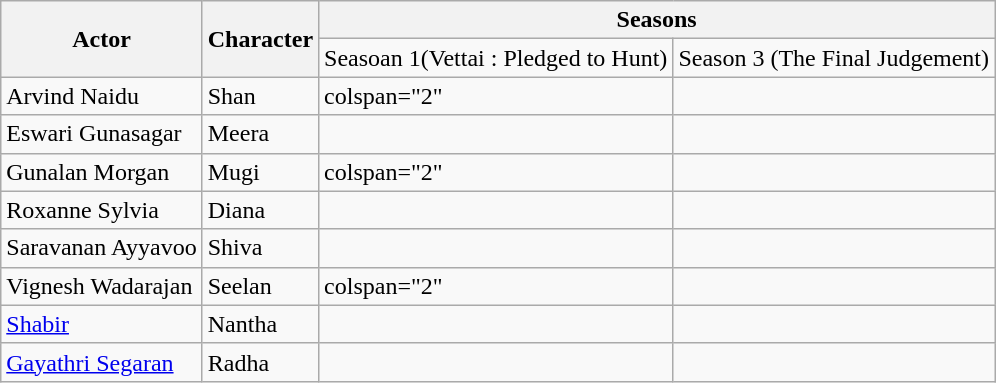<table class="wikitable sortable">
<tr>
<th rowspan=2>Actor</th>
<th rowspan=2>Character</th>
<th ! colspan=2>Seasons</th>
</tr>
<tr>
<td>Seasoan 1(Vettai : Pledged to Hunt)</td>
<td>Season 3 (The Final Judgement)</td>
</tr>
<tr>
<td>Arvind Naidu</td>
<td>Shan</td>
<td>colspan="2" </td>
</tr>
<tr>
<td>Eswari Gunasagar</td>
<td>Meera</td>
<td></td>
<td></td>
</tr>
<tr>
<td>Gunalan Morgan</td>
<td>Mugi</td>
<td>colspan="2" </td>
</tr>
<tr>
<td>Roxanne Sylvia</td>
<td>Diana</td>
<td></td>
<td></td>
</tr>
<tr>
<td>Saravanan Ayyavoo</td>
<td>Shiva</td>
<td></td>
<td></td>
</tr>
<tr>
<td>Vignesh Wadarajan</td>
<td>Seelan</td>
<td>colspan="2" </td>
</tr>
<tr>
<td><a href='#'>Shabir</a></td>
<td>Nantha</td>
<td></td>
<td></td>
</tr>
<tr>
<td><a href='#'>Gayathri Segaran</a></td>
<td>Radha</td>
<td></td>
<td></td>
</tr>
</table>
